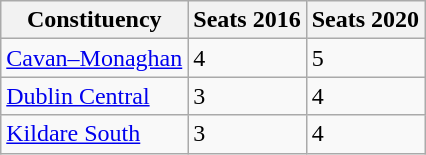<table class="wikitable">
<tr>
<th>Constituency</th>
<th>Seats 2016</th>
<th>Seats 2020</th>
</tr>
<tr>
<td><a href='#'>Cavan–Monaghan</a></td>
<td>4</td>
<td>5</td>
</tr>
<tr>
<td><a href='#'>Dublin Central</a></td>
<td>3</td>
<td>4</td>
</tr>
<tr>
<td><a href='#'>Kildare South</a></td>
<td>3</td>
<td>4</td>
</tr>
</table>
